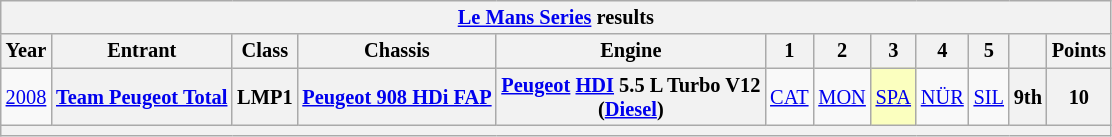<table class="wikitable" style="text-align:center; font-size:85%">
<tr>
<th colspan=13><a href='#'>Le Mans Series</a> results</th>
</tr>
<tr>
<th scope="col">Year</th>
<th scope="col">Entrant</th>
<th scope="col">Class</th>
<th scope="col">Chassis</th>
<th scope="col">Engine</th>
<th scope="col">1</th>
<th scope="col">2</th>
<th scope="col">3</th>
<th scope="col">4</th>
<th scope="col">5</th>
<th scope="col"></th>
<th scope="col">Points</th>
</tr>
<tr>
<td><a href='#'>2008</a></td>
<th nowrap><a href='#'>Team Peugeot Total</a></th>
<th>LMP1</th>
<th nowrap><a href='#'>Peugeot 908 HDi FAP</a></th>
<th nowrap><a href='#'>Peugeot</a> <a href='#'>HDI</a> 5.5 L Turbo V12<br>(<a href='#'>Diesel</a>)</th>
<td><a href='#'>CAT</a></td>
<td><a href='#'>MON</a></td>
<td style="background:#FBFFBF;"><a href='#'>SPA</a><br></td>
<td><a href='#'>NÜR</a></td>
<td><a href='#'>SIL</a></td>
<th>9th</th>
<th>10</th>
</tr>
<tr>
<th colspan="13"></th>
</tr>
</table>
